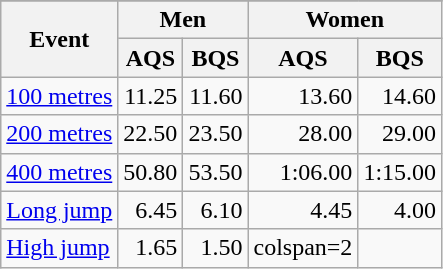<table class="wikitable" style="text-align:right;">
<tr>
</tr>
<tr>
<th rowspan=2>Event</th>
<th colspan=2>Men</th>
<th colspan=2>Women</th>
</tr>
<tr>
<th>AQS</th>
<th>BQS</th>
<th>AQS</th>
<th>BQS</th>
</tr>
<tr>
<td style="text-align:left;"><a href='#'>100 metres</a></td>
<td>11.25</td>
<td>11.60</td>
<td>13.60</td>
<td>14.60</td>
</tr>
<tr>
<td style="text-align:left;"><a href='#'>200 metres</a></td>
<td>22.50</td>
<td>23.50</td>
<td>28.00</td>
<td>29.00</td>
</tr>
<tr>
<td style="text-align:left;"><a href='#'>400 metres</a></td>
<td>50.80</td>
<td>53.50</td>
<td>1:06.00</td>
<td>1:15.00</td>
</tr>
<tr>
<td style="text-align:left;"><a href='#'>Long jump</a></td>
<td>6.45</td>
<td>6.10</td>
<td>4.45</td>
<td>4.00</td>
</tr>
<tr>
<td style="text-align:left;"><a href='#'>High jump</a></td>
<td>1.65</td>
<td>1.50</td>
<td>colspan=2 </td>
</tr>
</table>
